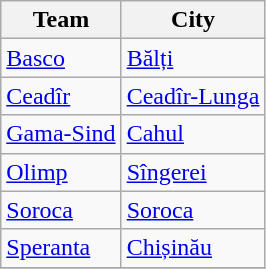<table class="wikitable">
<tr>
<th>Team</th>
<th>City</th>
</tr>
<tr>
<td><a href='#'>Basco</a></td>
<td><a href='#'>Bălți</a></td>
</tr>
<tr>
<td><a href='#'>Ceadîr</a></td>
<td><a href='#'>Ceadîr-Lunga</a></td>
</tr>
<tr>
<td><a href='#'>Gama-Sind</a></td>
<td><a href='#'>Cahul</a></td>
</tr>
<tr>
<td><a href='#'>Olimp</a></td>
<td><a href='#'>Sîngerei</a></td>
</tr>
<tr>
<td><a href='#'>Soroca</a></td>
<td><a href='#'>Soroca</a></td>
</tr>
<tr>
<td><a href='#'>Speranta</a></td>
<td><a href='#'>Chișinău</a></td>
</tr>
<tr>
</tr>
</table>
